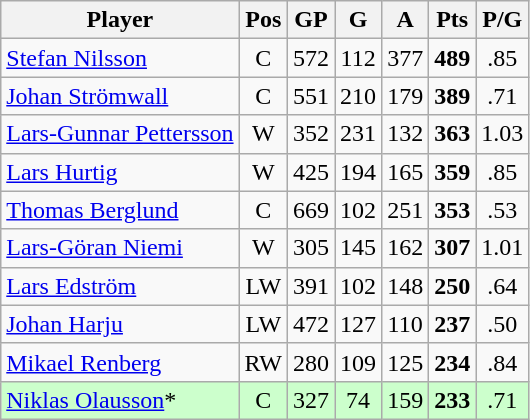<table class="wikitable" style="text-align:center;">
<tr>
<th>Player</th>
<th>Pos</th>
<th>GP</th>
<th>G</th>
<th>A</th>
<th>Pts</th>
<th>P/G</th>
</tr>
<tr>
<td style="text-align:left;"><a href='#'>Stefan Nilsson</a></td>
<td>C</td>
<td>572</td>
<td>112</td>
<td>377</td>
<td><strong>489</strong></td>
<td>.85</td>
</tr>
<tr>
<td style="text-align:left;"><a href='#'>Johan Strömwall</a></td>
<td>C</td>
<td>551</td>
<td>210</td>
<td>179</td>
<td><strong>389</strong></td>
<td>.71</td>
</tr>
<tr>
<td style="text-align:left;"><a href='#'>Lars-Gunnar Pettersson</a></td>
<td>W</td>
<td>352</td>
<td>231</td>
<td>132</td>
<td><strong>363</strong></td>
<td>1.03</td>
</tr>
<tr>
<td style="text-align:left;"><a href='#'>Lars Hurtig</a></td>
<td>W</td>
<td>425</td>
<td>194</td>
<td>165</td>
<td><strong>359</strong></td>
<td>.85</td>
</tr>
<tr>
<td style="text-align:left;"><a href='#'>Thomas Berglund</a></td>
<td>C</td>
<td>669</td>
<td>102</td>
<td>251</td>
<td><strong>353</strong></td>
<td>.53</td>
</tr>
<tr>
<td style="text-align:left;"><a href='#'>Lars-Göran Niemi</a></td>
<td>W</td>
<td>305</td>
<td>145</td>
<td>162</td>
<td><strong>307</strong></td>
<td>1.01</td>
</tr>
<tr>
<td style="text-align:left;"><a href='#'>Lars Edström</a></td>
<td>LW</td>
<td>391</td>
<td>102</td>
<td>148</td>
<td><strong>250</strong></td>
<td>.64</td>
</tr>
<tr>
<td style="text-align:left;"><a href='#'>Johan Harju</a></td>
<td>LW</td>
<td>472</td>
<td>127</td>
<td>110</td>
<td><strong>237</strong></td>
<td>.50</td>
</tr>
<tr>
<td style="text-align:left;"><a href='#'>Mikael Renberg</a></td>
<td>RW</td>
<td>280</td>
<td>109</td>
<td>125</td>
<td><strong>234</strong></td>
<td>.84</td>
</tr>
<tr style="background:#cfc;">
<td style="text-align:left;"><a href='#'>Niklas Olausson</a>*</td>
<td>C</td>
<td>327</td>
<td>74</td>
<td>159</td>
<td><strong>233</strong></td>
<td>.71</td>
</tr>
</table>
